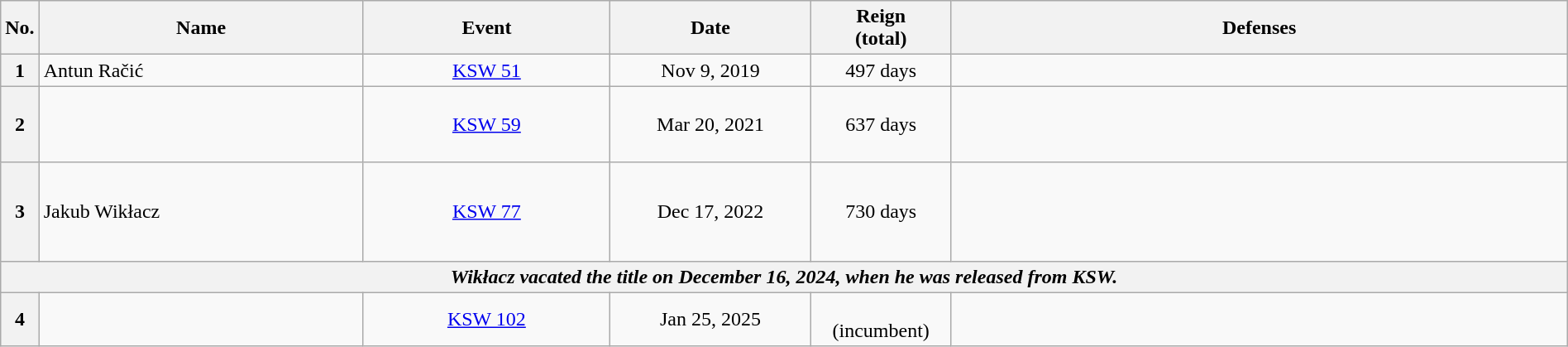<table class="wikitable" style="width:100%; font-size:100%;">
<tr>
<th style= width:1%;">No.</th>
<th style= width:21%;">Name</th>
<th style= width:16%;">Event</th>
<th style=width:13%;">Date</th>
<th style=width:9%;">Reign<br>(total)</th>
<th style= width:49%;">Defenses</th>
</tr>
<tr>
<th>1</th>
<td align=left> Antun Račić <br></td>
<td align=center><a href='#'>KSW 51</a><br></td>
<td align=center>Nov 9, 2019</td>
<td align=center>497 days</td>
<td align=left><br></td>
</tr>
<tr>
<th>2</th>
<td align=left></td>
<td align=center><a href='#'>KSW 59</a><br></td>
<td align=center>Mar 20, 2021</td>
<td align=center>637 days</td>
<td align=left><br><br><br></td>
</tr>
<tr>
<th>3</th>
<td align=left> Jakub Wikłacz</td>
<td align=center><a href='#'>KSW 77</a><br></td>
<td align=center>Dec 17, 2022</td>
<td align=center>730 days</td>
<td align=left><br><br>
<br>
<br></td>
</tr>
<tr>
<th style="text-align:center;" colspan="6"><em>Wikłacz vacated the title on December 16, 2024, when he was released from KSW.</em></th>
</tr>
<tr>
<th>4</th>
<td align=left>  <br></td>
<td align=center><a href='#'>KSW 102</a><br></td>
<td align=center>Jan 25, 2025</td>
<td align=center><br>(incumbent)</td>
<td align=left></td>
</tr>
</table>
